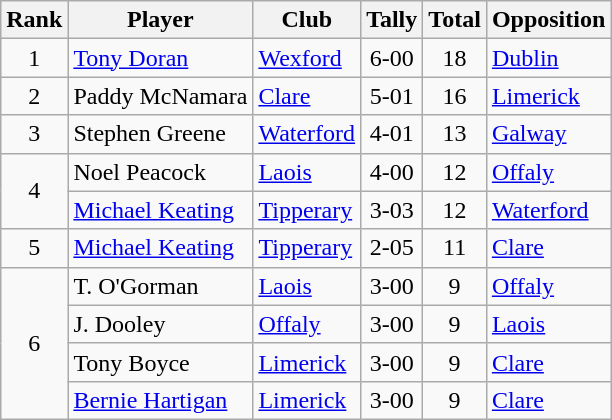<table class="wikitable">
<tr>
<th>Rank</th>
<th>Player</th>
<th>Club</th>
<th>Tally</th>
<th>Total</th>
<th>Opposition</th>
</tr>
<tr>
<td rowspan=1 align=center>1</td>
<td><a href='#'>Tony Doran</a></td>
<td><a href='#'>Wexford</a></td>
<td align=center>6-00</td>
<td align=center>18</td>
<td><a href='#'>Dublin</a></td>
</tr>
<tr>
<td rowspan=1 align=center>2</td>
<td>Paddy McNamara</td>
<td><a href='#'>Clare</a></td>
<td align=center>5-01</td>
<td align=center>16</td>
<td><a href='#'>Limerick</a></td>
</tr>
<tr>
<td rowspan=1 align=center>3</td>
<td>Stephen Greene</td>
<td><a href='#'>Waterford</a></td>
<td align=center>4-01</td>
<td align=center>13</td>
<td><a href='#'>Galway</a></td>
</tr>
<tr>
<td rowspan=2 align=center>4</td>
<td>Noel Peacock</td>
<td><a href='#'>Laois</a></td>
<td align=center>4-00</td>
<td align=center>12</td>
<td><a href='#'>Offaly</a></td>
</tr>
<tr>
<td><a href='#'>Michael Keating</a></td>
<td><a href='#'>Tipperary</a></td>
<td align=center>3-03</td>
<td align=center>12</td>
<td><a href='#'>Waterford</a></td>
</tr>
<tr>
<td rowspan=1 align=center>5</td>
<td><a href='#'>Michael Keating</a></td>
<td><a href='#'>Tipperary</a></td>
<td align=center>2-05</td>
<td align=center>11</td>
<td><a href='#'>Clare</a></td>
</tr>
<tr>
<td rowspan=4 align=center>6</td>
<td>T. O'Gorman</td>
<td><a href='#'>Laois</a></td>
<td align=center>3-00</td>
<td align=center>9</td>
<td><a href='#'>Offaly</a></td>
</tr>
<tr>
<td>J. Dooley</td>
<td><a href='#'>Offaly</a></td>
<td align=center>3-00</td>
<td align=center>9</td>
<td><a href='#'>Laois</a></td>
</tr>
<tr>
<td>Tony Boyce</td>
<td><a href='#'>Limerick</a></td>
<td align=center>3-00</td>
<td align=center>9</td>
<td><a href='#'>Clare</a></td>
</tr>
<tr>
<td><a href='#'>Bernie Hartigan</a></td>
<td><a href='#'>Limerick</a></td>
<td align=center>3-00</td>
<td align=center>9</td>
<td><a href='#'>Clare</a></td>
</tr>
</table>
